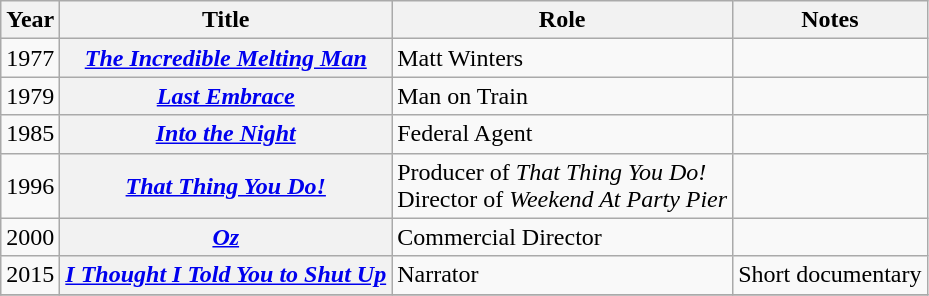<table class="wikitable plainrowheaders">
<tr>
<th>Year</th>
<th>Title</th>
<th>Role</th>
<th>Notes</th>
</tr>
<tr>
<td>1977</td>
<th scope="row"><em><a href='#'>The Incredible Melting Man</a></em></th>
<td>Matt Winters</td>
<td></td>
</tr>
<tr>
<td>1979</td>
<th scope="row"><em><a href='#'>Last Embrace</a></em></th>
<td>Man on Train</td>
<td></td>
</tr>
<tr>
<td>1985</td>
<th scope="row"><em><a href='#'>Into the Night</a></em></th>
<td>Federal Agent</td>
<td></td>
</tr>
<tr>
<td>1996</td>
<th scope="row"><em><a href='#'>That Thing You Do!</a></em></th>
<td>Producer of <em>That Thing You Do!</em><br>Director of <em>Weekend At Party Pier</em></td>
<td></td>
</tr>
<tr>
<td>2000</td>
<th scope="row"><em><a href='#'>Oz</a></em></th>
<td>Commercial Director</td>
<td></td>
</tr>
<tr>
<td>2015</td>
<th scope="row"><em><a href='#'>I Thought I Told You to Shut Up</a></em></th>
<td>Narrator</td>
<td>Short documentary</td>
</tr>
<tr>
</tr>
</table>
